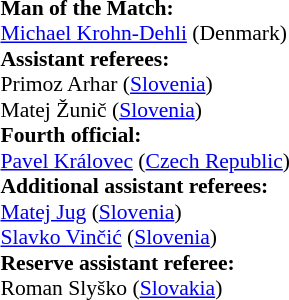<table style="width:100%; font-size:90%;">
<tr>
<td><br><strong>Man of the Match:</strong>
<br><a href='#'>Michael Krohn-Dehli</a> (Denmark)<br><strong>Assistant referees:</strong>
<br>Primoz Arhar (<a href='#'>Slovenia</a>)
<br>Matej Žunič (<a href='#'>Slovenia</a>)
<br><strong>Fourth official:</strong>
<br><a href='#'>Pavel Královec</a> (<a href='#'>Czech Republic</a>)
<br><strong>Additional assistant referees:</strong>
<br><a href='#'>Matej Jug</a> (<a href='#'>Slovenia</a>)
<br><a href='#'>Slavko Vinčić</a> (<a href='#'>Slovenia</a>)
<br><strong>Reserve assistant referee:</strong>
<br>Roman Slyško (<a href='#'>Slovakia</a>)</td>
</tr>
</table>
